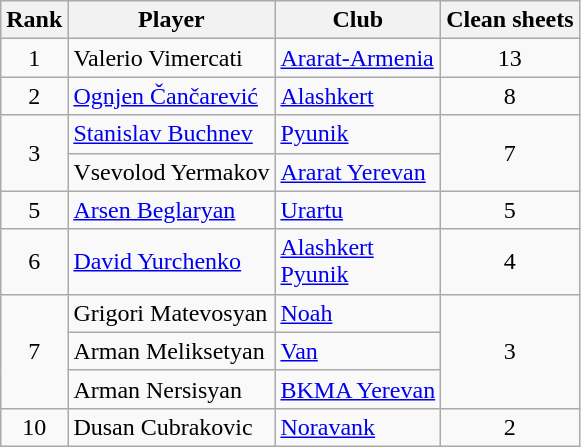<table class="wikitable" style="text-align:center">
<tr>
<th>Rank</th>
<th>Player</th>
<th>Club</th>
<th>Clean sheets</th>
</tr>
<tr>
<td rowspan=1>1</td>
<td align="left"> Valerio Vimercati</td>
<td align="left"><a href='#'>Ararat-Armenia</a></td>
<td rowspan=1>13</td>
</tr>
<tr>
<td rowspan=1>2</td>
<td align="left"> <a href='#'>Ognjen Čančarević</a></td>
<td align="left"><a href='#'>Alashkert</a></td>
<td rowspan=1>8</td>
</tr>
<tr>
<td rowspan=2>3</td>
<td align="left"> <a href='#'>Stanislav Buchnev</a></td>
<td align="left"><a href='#'>Pyunik</a></td>
<td rowspan=2>7</td>
</tr>
<tr>
<td align="left"> Vsevolod Yermakov</td>
<td align="left"><a href='#'>Ararat Yerevan</a></td>
</tr>
<tr>
<td rowspan=1>5</td>
<td align="left"> <a href='#'>Arsen Beglaryan</a></td>
<td align="left"><a href='#'>Urartu</a></td>
<td rowspan=1>5</td>
</tr>
<tr>
<td rowspan=1>6</td>
<td align="left"> <a href='#'>David Yurchenko</a></td>
<td align="left"><a href='#'>Alashkert</a><br><a href='#'>Pyunik</a></td>
<td rowspan=1>4</td>
</tr>
<tr>
<td rowspan=3>7</td>
<td align="left"> Grigori Matevosyan</td>
<td align="left"><a href='#'>Noah</a></td>
<td rowspan=3>3</td>
</tr>
<tr>
<td align="left"> Arman Meliksetyan</td>
<td align="left"><a href='#'>Van</a></td>
</tr>
<tr>
<td align="left"> Arman Nersisyan</td>
<td align="left"><a href='#'>BKMA Yerevan</a></td>
</tr>
<tr>
<td rowspan=1>10</td>
<td align="left"> Dusan Cubrakovic</td>
<td align="left"><a href='#'>Noravank</a></td>
<td rowspan=1>2</td>
</tr>
</table>
